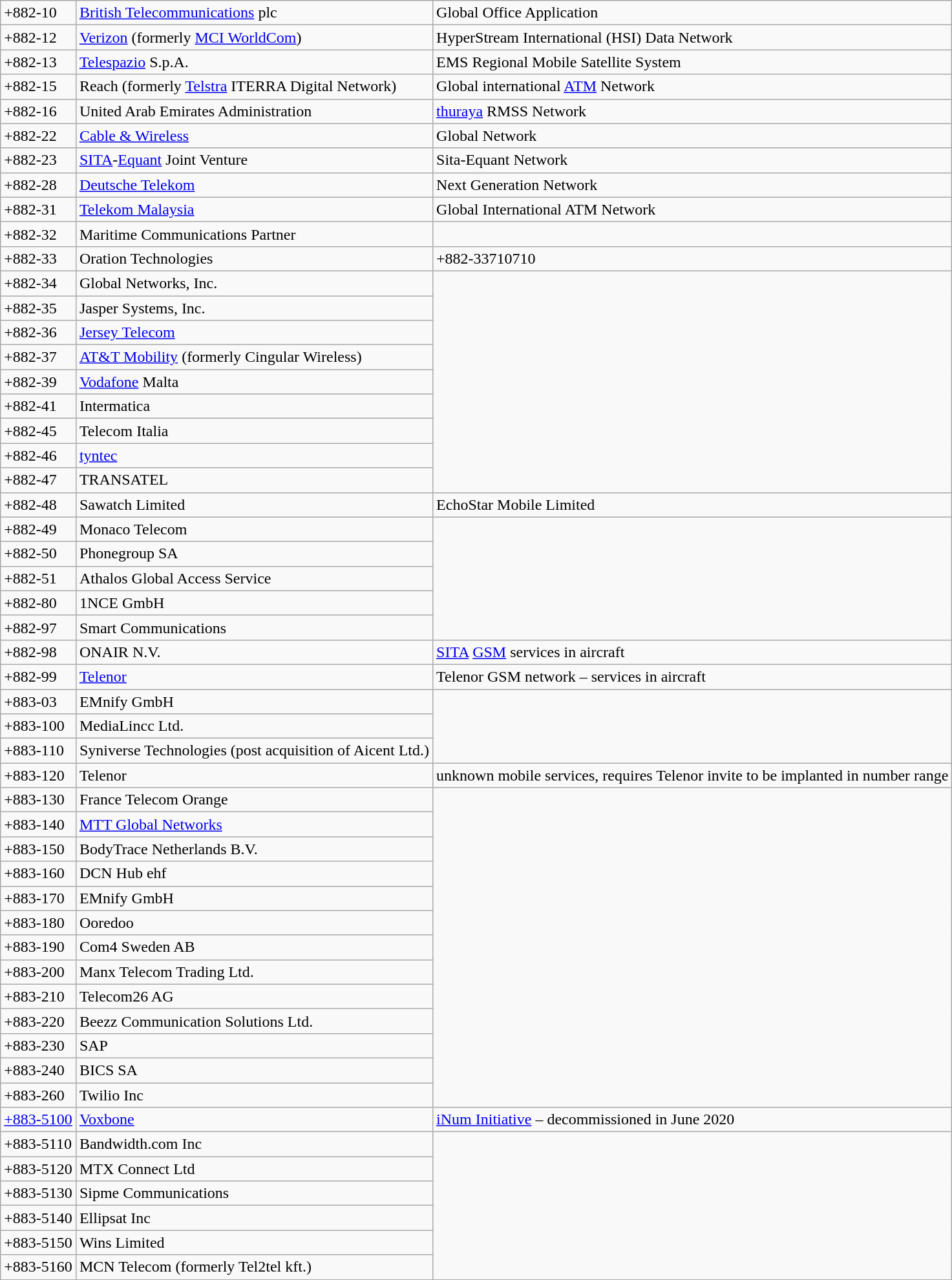<table class="wikitable">
<tr>
<td>+882-10</td>
<td><a href='#'>British Telecommunications</a> plc</td>
<td>Global Office Application</td>
</tr>
<tr>
<td>+882-12</td>
<td><a href='#'>Verizon</a> (formerly <a href='#'>MCI WorldCom</a>)</td>
<td>HyperStream International (HSI) Data Network</td>
</tr>
<tr>
<td>+882-13</td>
<td><a href='#'>Telespazio</a> S.p.A.</td>
<td>EMS Regional Mobile Satellite System</td>
</tr>
<tr>
<td>+882-15</td>
<td>Reach (formerly <a href='#'>Telstra</a> ITERRA Digital Network)</td>
<td>Global international <a href='#'>ATM</a> Network</td>
</tr>
<tr>
<td>+882-16</td>
<td>United Arab Emirates Administration</td>
<td><a href='#'>thuraya</a> RMSS Network</td>
</tr>
<tr>
<td>+882-22</td>
<td><a href='#'>Cable & Wireless</a></td>
<td>Global Network</td>
</tr>
<tr>
<td>+882-23</td>
<td><a href='#'>SITA</a>-<a href='#'>Equant</a> Joint Venture</td>
<td>Sita-Equant Network</td>
</tr>
<tr>
<td>+882-28</td>
<td><a href='#'>Deutsche Telekom</a></td>
<td>Next Generation Network</td>
</tr>
<tr>
<td>+882-31</td>
<td><a href='#'>Telekom Malaysia</a></td>
<td>Global International ATM Network</td>
</tr>
<tr>
<td>+882-32</td>
<td>Maritime Communications Partner</td>
</tr>
<tr>
<td>+882-33</td>
<td>Oration Technologies</td>
<td>+882-33710710</td>
</tr>
<tr>
<td>+882-34</td>
<td>Global Networks, Inc.</td>
</tr>
<tr>
<td>+882-35</td>
<td>Jasper Systems, Inc.</td>
</tr>
<tr>
<td>+882-36</td>
<td><a href='#'>Jersey Telecom</a></td>
</tr>
<tr>
<td>+882-37</td>
<td><a href='#'>AT&T Mobility</a> (formerly Cingular Wireless)</td>
</tr>
<tr>
<td>+882-39</td>
<td><a href='#'>Vodafone</a> Malta</td>
</tr>
<tr>
<td>+882-41</td>
<td>Intermatica</td>
</tr>
<tr>
<td>+882-45</td>
<td>Telecom Italia</td>
</tr>
<tr>
<td>+882-46</td>
<td><a href='#'>tyntec</a></td>
</tr>
<tr>
<td>+882-47</td>
<td>TRANSATEL</td>
</tr>
<tr>
<td>+882-48</td>
<td>Sawatch Limited</td>
<td>EchoStar Mobile Limited</td>
</tr>
<tr>
<td>+882-49</td>
<td>Monaco Telecom</td>
</tr>
<tr>
<td>+882-50</td>
<td>Phonegroup SA</td>
</tr>
<tr>
<td>+882-51</td>
<td>Athalos Global Access Service</td>
</tr>
<tr>
<td>+882-80</td>
<td>1NCE GmbH</td>
</tr>
<tr>
<td>+882-97</td>
<td>Smart Communications</td>
</tr>
<tr>
<td>+882-98</td>
<td>ONAIR N.V.</td>
<td><a href='#'>SITA</a> <a href='#'>GSM</a> services in aircraft</td>
</tr>
<tr>
<td>+882-99</td>
<td><a href='#'>Telenor</a></td>
<td>Telenor GSM network – services in aircraft</td>
</tr>
<tr>
<td>+883-03</td>
<td>EMnify GmbH</td>
</tr>
<tr>
<td>+883-100</td>
<td>MediaLincc Ltd.</td>
</tr>
<tr>
<td>+883-110</td>
<td>Syniverse Technologies (post acquisition of Aicent Ltd.)</td>
</tr>
<tr>
<td>+883-120</td>
<td>Telenor</td>
<td>unknown mobile services, requires Telenor invite to be implanted in number range</td>
</tr>
<tr>
<td>+883-130</td>
<td>France Telecom Orange</td>
</tr>
<tr>
<td>+883-140</td>
<td><a href='#'>MTT Global Networks</a></td>
</tr>
<tr>
<td>+883-150</td>
<td>BodyTrace Netherlands B.V.</td>
</tr>
<tr>
<td>+883-160</td>
<td>DCN Hub ehf</td>
</tr>
<tr>
<td>+883-170</td>
<td>EMnify GmbH</td>
</tr>
<tr>
<td>+883-180</td>
<td>Ooredoo</td>
</tr>
<tr>
<td>+883-190</td>
<td>Com4 Sweden AB</td>
</tr>
<tr>
<td>+883-200</td>
<td>Manx Telecom Trading Ltd.</td>
</tr>
<tr>
<td>+883-210</td>
<td>Telecom26 AG</td>
</tr>
<tr>
<td>+883-220</td>
<td>Beezz Communication Solutions Ltd.</td>
</tr>
<tr>
<td>+883-230</td>
<td>SAP</td>
</tr>
<tr>
<td>+883-240</td>
<td>BICS SA</td>
</tr>
<tr>
<td>+883-260</td>
<td>Twilio Inc</td>
</tr>
<tr>
<td><a href='#'>+883-5100</a></td>
<td><a href='#'>Voxbone</a></td>
<td><a href='#'>iNum Initiative</a> – decommissioned in June 2020</td>
</tr>
<tr>
<td>+883-5110</td>
<td>Bandwidth.com Inc</td>
</tr>
<tr>
<td>+883-5120</td>
<td>MTX Connect Ltd</td>
</tr>
<tr>
<td>+883-5130</td>
<td>Sipme Communications</td>
</tr>
<tr>
<td>+883-5140</td>
<td>Ellipsat Inc</td>
</tr>
<tr>
<td>+883-5150</td>
<td>Wins Limited</td>
</tr>
<tr>
<td>+883-5160</td>
<td>MCN Telecom (formerly Tel2tel kft.) </td>
</tr>
</table>
